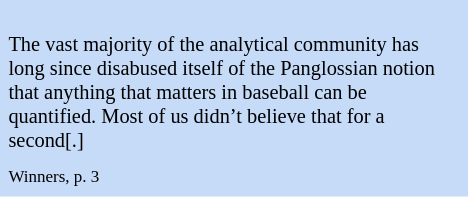<table class="toccolours" style="float: right; margin-left: 1em; margin-right: 1em; font-size: 85%; background:#c6dbf7; color:black; width:23em; max-width: 25%;" cellspacing="5">
<tr>
<td style="text-align: left;"><br>The vast majority of the analytical community has long since disabused itself of the Panglossian notion that anything that matters in baseball can be quantified. Most of us didn’t believe that for a second[.]</td>
</tr>
<tr>
<td style="text-align: left;"><small>Winners, p. 3</small></td>
</tr>
</table>
